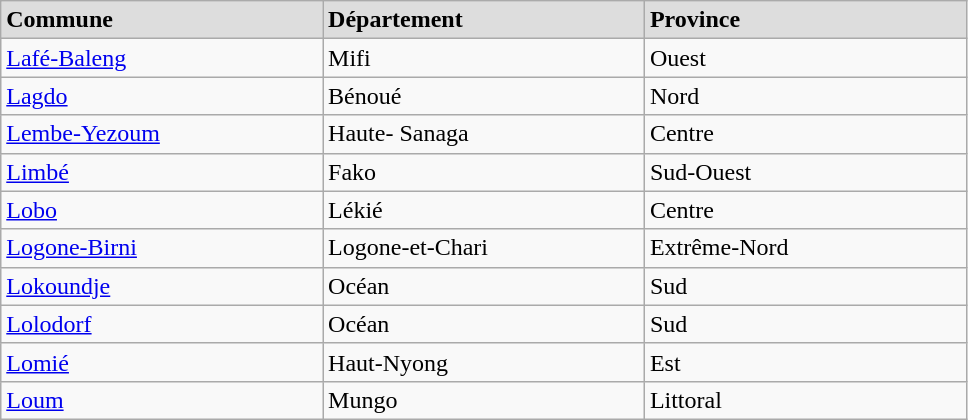<table class="wikitable" width=51%>
<tr bgcolor= "#DDDDDD">
<td width=17%><strong>Commune</strong></td>
<td width=17%><strong>Département</strong></td>
<td width=17%><strong>Province</strong></td>
</tr>
<tr>
<td><a href='#'>Lafé-Baleng</a></td>
<td>Mifi</td>
<td>Ouest</td>
</tr>
<tr>
<td><a href='#'>Lagdo</a></td>
<td>Bénoué</td>
<td>Nord</td>
</tr>
<tr>
<td><a href='#'>Lembe-Yezoum</a></td>
<td>Haute- Sanaga</td>
<td>Centre</td>
</tr>
<tr>
<td><a href='#'>Limbé</a></td>
<td>Fako</td>
<td>Sud-Ouest</td>
</tr>
<tr>
<td><a href='#'>Lobo</a></td>
<td>Lékié</td>
<td>Centre</td>
</tr>
<tr>
<td><a href='#'>Logone-Birni</a></td>
<td>Logone-et-Chari</td>
<td>Extrême-Nord</td>
</tr>
<tr>
<td><a href='#'>Lokoundje</a></td>
<td>Océan</td>
<td>Sud</td>
</tr>
<tr>
<td><a href='#'>Lolodorf</a></td>
<td>Océan</td>
<td>Sud</td>
</tr>
<tr>
<td><a href='#'>Lomié</a></td>
<td>Haut-Nyong</td>
<td>Est</td>
</tr>
<tr>
<td><a href='#'>Loum</a></td>
<td>Mungo</td>
<td>Littoral</td>
</tr>
</table>
